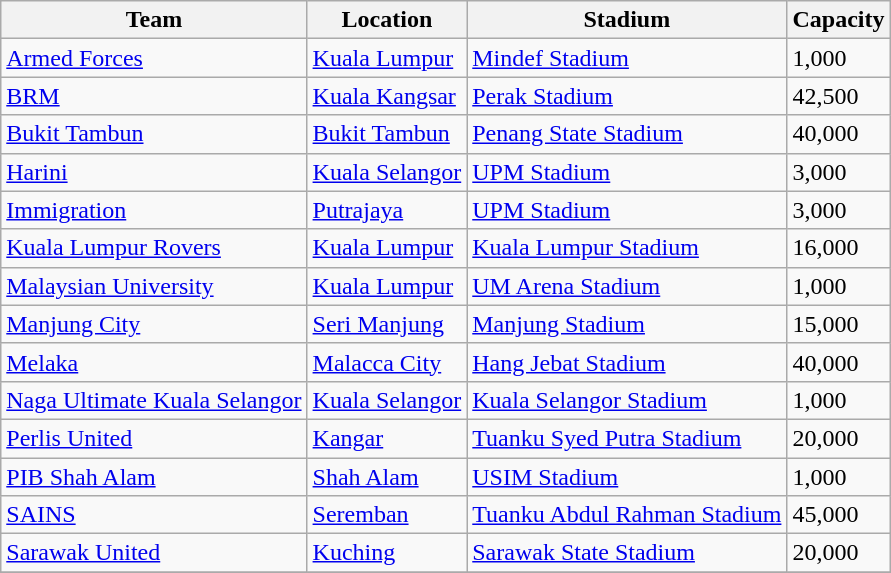<table class="wikitable sortable">
<tr>
<th>Team</th>
<th>Location</th>
<th>Stadium</th>
<th>Capacity</th>
</tr>
<tr>
<td><a href='#'>Armed Forces</a></td>
<td><a href='#'>Kuala Lumpur</a></td>
<td><a href='#'>Mindef Stadium</a></td>
<td>1,000</td>
</tr>
<tr>
<td><a href='#'>BRM</a></td>
<td><a href='#'>Kuala Kangsar</a></td>
<td><a href='#'>Perak Stadium</a></td>
<td>42,500</td>
</tr>
<tr>
<td><a href='#'>Bukit Tambun</a></td>
<td><a href='#'>Bukit Tambun</a></td>
<td><a href='#'>Penang State Stadium</a></td>
<td>40,000</td>
</tr>
<tr>
<td><a href='#'>Harini</a></td>
<td><a href='#'>Kuala Selangor</a></td>
<td><a href='#'>UPM Stadium</a></td>
<td>3,000</td>
</tr>
<tr>
<td><a href='#'>Immigration</a></td>
<td><a href='#'>Putrajaya</a></td>
<td><a href='#'>UPM Stadium</a></td>
<td>3,000</td>
</tr>
<tr>
<td><a href='#'>Kuala Lumpur Rovers</a></td>
<td><a href='#'>Kuala Lumpur</a></td>
<td><a href='#'>Kuala Lumpur Stadium</a></td>
<td>16,000</td>
</tr>
<tr>
<td><a href='#'>Malaysian University</a></td>
<td><a href='#'>Kuala Lumpur</a></td>
<td><a href='#'>UM Arena Stadium</a></td>
<td>1,000</td>
</tr>
<tr>
<td><a href='#'>Manjung City</a></td>
<td><a href='#'>Seri Manjung</a></td>
<td><a href='#'>Manjung Stadium</a></td>
<td>15,000</td>
</tr>
<tr>
<td><a href='#'>Melaka</a></td>
<td><a href='#'>Malacca City</a></td>
<td><a href='#'>Hang Jebat Stadium</a></td>
<td>40,000</td>
</tr>
<tr>
<td><a href='#'>Naga Ultimate Kuala Selangor</a></td>
<td><a href='#'>Kuala Selangor</a></td>
<td><a href='#'>Kuala Selangor Stadium</a></td>
<td>1,000</td>
</tr>
<tr>
<td><a href='#'>Perlis United</a></td>
<td><a href='#'>Kangar</a></td>
<td><a href='#'>Tuanku Syed Putra Stadium</a></td>
<td>20,000</td>
</tr>
<tr>
<td><a href='#'>PIB Shah Alam</a></td>
<td><a href='#'>Shah Alam</a></td>
<td><a href='#'>USIM Stadium</a></td>
<td>1,000</td>
</tr>
<tr>
<td><a href='#'>SAINS</a></td>
<td><a href='#'>Seremban</a></td>
<td><a href='#'>Tuanku Abdul Rahman Stadium</a></td>
<td>45,000</td>
</tr>
<tr>
<td><a href='#'>Sarawak United</a></td>
<td><a href='#'>Kuching</a></td>
<td><a href='#'>Sarawak State Stadium</a></td>
<td>20,000</td>
</tr>
<tr>
</tr>
</table>
